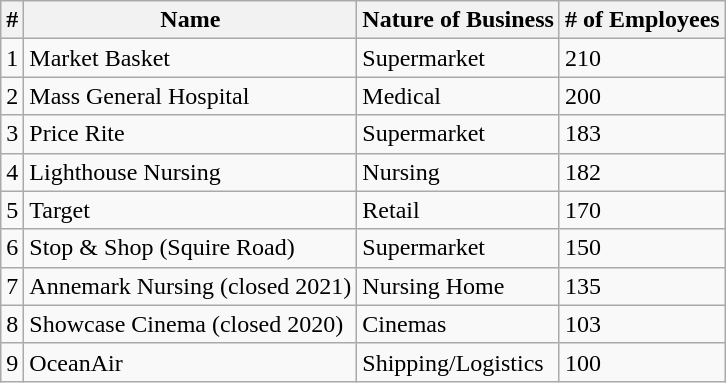<table class="wikitable">
<tr>
<th>#</th>
<th>Name</th>
<th>Nature of Business</th>
<th># of Employees</th>
</tr>
<tr>
<td>1</td>
<td>Market Basket</td>
<td>Supermarket</td>
<td>210</td>
</tr>
<tr>
<td>2</td>
<td>Mass General Hospital</td>
<td>Medical</td>
<td>200</td>
</tr>
<tr>
<td>3</td>
<td>Price Rite</td>
<td>Supermarket</td>
<td>183</td>
</tr>
<tr>
<td>4</td>
<td>Lighthouse Nursing</td>
<td>Nursing</td>
<td>182</td>
</tr>
<tr>
<td>5</td>
<td>Target</td>
<td>Retail</td>
<td>170</td>
</tr>
<tr>
<td>6</td>
<td>Stop & Shop (Squire Road)</td>
<td>Supermarket</td>
<td>150</td>
</tr>
<tr>
<td>7</td>
<td>Annemark Nursing (closed 2021)</td>
<td>Nursing Home</td>
<td>135</td>
</tr>
<tr>
<td>8</td>
<td>Showcase Cinema (closed 2020)</td>
<td>Cinemas</td>
<td>103</td>
</tr>
<tr>
<td>9</td>
<td>OceanAir</td>
<td>Shipping/Logistics</td>
<td>100</td>
</tr>
</table>
